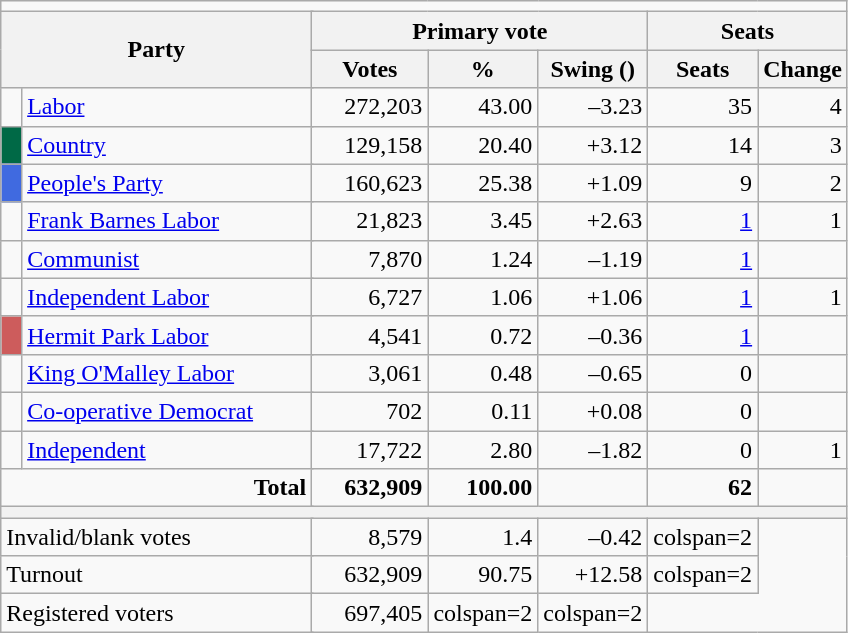<table class="wikitable sortable tpl-blanktable" style="text-align:right; margin-bottom:0">
<tr>
<td colspan=10 align=center></td>
</tr>
<tr>
<th colspan="3" rowspan="2" style="width:200px">Party</th>
<th colspan="3">Primary vote</th>
<th colspan="2">Seats</th>
</tr>
<tr>
<th style="width:70px;">Votes</th>
<th style="width:40px;">%</th>
<th style="width:40px;">Swing ()</th>
<th style="width:40px;">Seats</th>
<th style="width:40px;">Change</th>
</tr>
<tr>
<td> </td>
<td colspan="2" style="text-align:left;"><a href='#'>Labor</a></td>
<td>272,203</td>
<td>43.00</td>
<td>–3.23</td>
<td>35</td>
<td> 4</td>
</tr>
<tr>
<td bgcolor=006946> </td>
<td colspan="2" style="text-align:left;"><a href='#'>Country</a></td>
<td>129,158</td>
<td>20.40</td>
<td>+3.12</td>
<td>14</td>
<td> 3</td>
</tr>
<tr>
<td bgcolor=406AE0> </td>
<td colspan="2" style="text-align:left;"><a href='#'>People's Party</a></td>
<td>160,623</td>
<td>25.38</td>
<td>+1.09</td>
<td>9</td>
<td> 2</td>
</tr>
<tr>
<td> </td>
<td colspan="2" style="text-align:left;"><a href='#'>Frank Barnes Labor</a></td>
<td>21,823</td>
<td>3.45</td>
<td>+2.63</td>
<td><a href='#'>1</a></td>
<td> 1</td>
</tr>
<tr>
<td> </td>
<td colspan="2" style="text-align:left;"><a href='#'>Communist</a></td>
<td>7,870</td>
<td>1.24</td>
<td>–1.19</td>
<td><a href='#'>1</a></td>
<td></td>
</tr>
<tr>
<td> </td>
<td colspan="2" style="text-align:left;"><a href='#'>Independent Labor</a></td>
<td>6,727</td>
<td>1.06</td>
<td>+1.06</td>
<td><a href='#'>1</a></td>
<td> 1</td>
</tr>
<tr>
<td bgcolor=CD5C5C> </td>
<td colspan="2" style="text-align:left;"><a href='#'>Hermit Park Labor</a></td>
<td>4,541</td>
<td>0.72</td>
<td>–0.36</td>
<td><a href='#'>1</a></td>
<td></td>
</tr>
<tr>
<td> </td>
<td colspan="2" style="text-align:left;"><a href='#'>King O'Malley Labor</a></td>
<td>3,061</td>
<td>0.48</td>
<td>–0.65</td>
<td>0</td>
<td></td>
</tr>
<tr>
<td> </td>
<td colspan="2" style="text-align:left;"><a href='#'>Co-operative Democrat</a></td>
<td>702</td>
<td>0.11</td>
<td>+0.08</td>
<td>0</td>
<td></td>
</tr>
<tr>
<td> </td>
<td colspan="2" style="text-align:left;"><a href='#'>Independent</a></td>
<td>17,722</td>
<td>2.80</td>
<td>–1.82</td>
<td>0</td>
<td> 1</td>
</tr>
<tr>
<td colspan="3" align="right"><strong>Total</strong></td>
<td><strong>632,909</strong></td>
<td><strong>100.00</strong></td>
<td></td>
<td><strong>62</strong></td>
<td></td>
</tr>
<tr>
<th colspan="8"></th>
</tr>
<tr>
<td colspan="3" style="text-align:left;">Invalid/blank votes</td>
<td>8,579</td>
<td>1.4</td>
<td>–0.42</td>
<td>colspan=2 </td>
</tr>
<tr>
<td colspan="3" style="text-align:left;">Turnout</td>
<td>632,909</td>
<td>90.75</td>
<td>+12.58</td>
<td>colspan=2 </td>
</tr>
<tr>
<td colspan="3" style="text-align:left;">Registered voters</td>
<td>697,405</td>
<td>colspan=2 </td>
<td>colspan=2 </td>
</tr>
</table>
